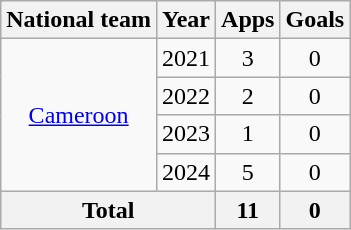<table class=wikitable style=text-align:center>
<tr>
<th>National team</th>
<th>Year</th>
<th>Apps</th>
<th>Goals</th>
</tr>
<tr>
<td rowspan="4"><a href='#'>Cameroon</a></td>
<td>2021</td>
<td>3</td>
<td>0</td>
</tr>
<tr>
<td>2022</td>
<td>2</td>
<td>0</td>
</tr>
<tr>
<td>2023</td>
<td>1</td>
<td>0</td>
</tr>
<tr>
<td>2024</td>
<td>5</td>
<td>0</td>
</tr>
<tr>
<th colspan="2">Total</th>
<th>11</th>
<th>0</th>
</tr>
</table>
